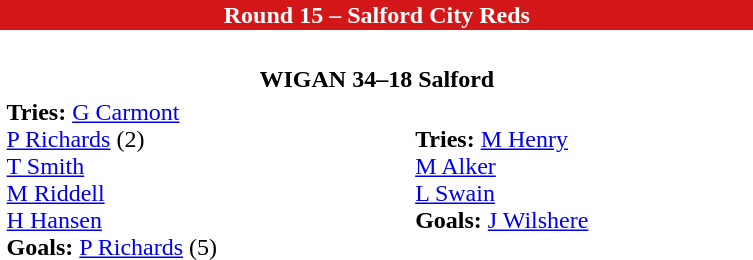<table class="toccolours collapsible collapsed" border="0" align="right" width="40%" style="margin:1em;">
<tr>
<th colspan=2 style="background:#D31718; color:#FFFFFF;">Round 15 – Salford City Reds</th>
</tr>
<tr>
<td><br><table border=0 width=100%>
<tr>
<th colspan=2><strong>WIGAN 34–18 Salford</strong></th>
</tr>
<tr>
<td><strong>Tries:</strong> <a href='#'>G Carmont</a><br><a href='#'>P Richards</a> (2)<br><a href='#'>T Smith</a><br><a href='#'>M Riddell</a><br><a href='#'>H Hansen</a><br><strong>Goals:</strong> <a href='#'>P Richards</a> (5)</td>
<td><strong>Tries:</strong> <a href='#'>M Henry</a><br><a href='#'>M Alker</a><br><a href='#'>L Swain</a><br><strong>Goals:</strong> <a href='#'>J Wilshere</a></td>
</tr>
</table>
</td>
</tr>
</table>
